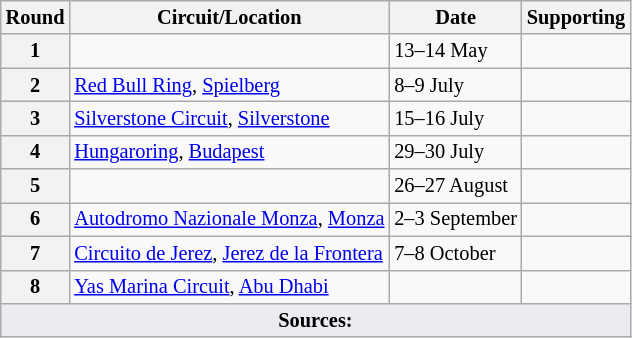<table class=wikitable style="font-size:85%;">
<tr>
<th>Round</th>
<th>Circuit/Location</th>
<th>Date</th>
<th>Supporting</th>
</tr>
<tr>
<th>1</th>
<td></td>
<td>13–14 May</td>
<td><em></em></td>
</tr>
<tr>
<th>2</th>
<td> <a href='#'>Red Bull Ring</a>, <a href='#'>Spielberg</a></td>
<td>8–9 July</td>
<td><em></em></td>
</tr>
<tr>
<th>3</th>
<td> <a href='#'>Silverstone Circuit</a>, <a href='#'>Silverstone</a></td>
<td>15–16 July</td>
<td><em></em></td>
</tr>
<tr>
<th>4</th>
<td> <a href='#'>Hungaroring</a>, <a href='#'>Budapest</a></td>
<td>29–30 July</td>
<td><em></em></td>
</tr>
<tr>
<th>5</th>
<td></td>
<td>26–27 August</td>
<td><em></em></td>
</tr>
<tr>
<th>6</th>
<td> <a href='#'>Autodromo Nazionale Monza</a>, <a href='#'>Monza</a></td>
<td>2–3 September</td>
<td><em></em></td>
</tr>
<tr>
<th>7</th>
<td> <a href='#'>Circuito de Jerez</a>, <a href='#'>Jerez de la Frontera</a></td>
<td>7–8 October</td>
<td></td>
</tr>
<tr>
<th>8</th>
<td> <a href='#'>Yas Marina Circuit</a>, <a href='#'>Abu Dhabi</a></td>
<td></td>
<td></td>
</tr>
<tr>
<td colspan="4" style="background-color:#EAECF0;text-align:center" align="bottom"><strong>Sources:</strong></td>
</tr>
</table>
